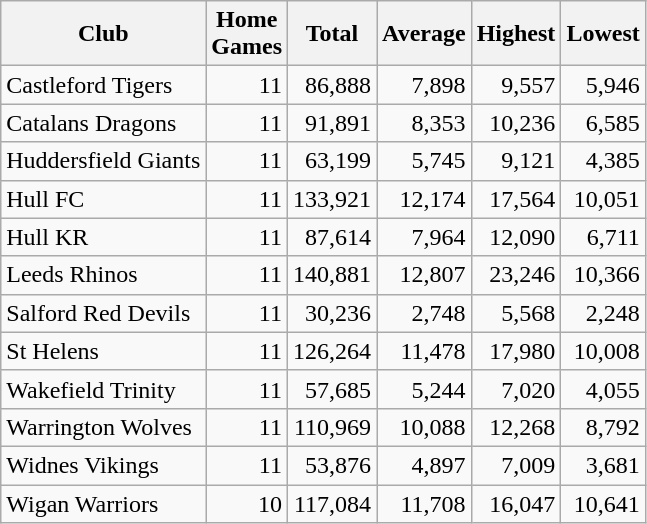<table class="wikitable sortable" style="text-align:right">
<tr>
<th>Club</th>
<th>Home<br>Games</th>
<th>Total</th>
<th>Average</th>
<th>Highest</th>
<th>Lowest</th>
</tr>
<tr>
<td style="text-align:left"> Castleford Tigers</td>
<td>11</td>
<td>86,888</td>
<td>7,898</td>
<td>9,557</td>
<td>5,946</td>
</tr>
<tr>
<td style="text-align:left"> Catalans Dragons</td>
<td>11</td>
<td>91,891</td>
<td>8,353</td>
<td>10,236</td>
<td>6,585</td>
</tr>
<tr>
<td style="text-align:left"> Huddersfield Giants</td>
<td>11</td>
<td>63,199</td>
<td>5,745</td>
<td>9,121</td>
<td>4,385</td>
</tr>
<tr>
<td style="text-align:left"> Hull FC</td>
<td>11</td>
<td>133,921</td>
<td>12,174</td>
<td>17,564</td>
<td>10,051</td>
</tr>
<tr>
<td style="text-align:left"> Hull KR</td>
<td>11</td>
<td>87,614</td>
<td>7,964</td>
<td>12,090</td>
<td>6,711</td>
</tr>
<tr>
<td style="text-align:left"> Leeds Rhinos</td>
<td>11</td>
<td>140,881</td>
<td>12,807</td>
<td>23,246</td>
<td>10,366</td>
</tr>
<tr>
<td style="text-align:left"> Salford Red Devils</td>
<td>11</td>
<td>30,236</td>
<td>2,748</td>
<td>5,568</td>
<td>2,248</td>
</tr>
<tr>
<td style="text-align:left"> St Helens</td>
<td>11</td>
<td>126,264</td>
<td>11,478</td>
<td>17,980</td>
<td>10,008</td>
</tr>
<tr>
<td style="text-align:left"> Wakefield Trinity</td>
<td>11</td>
<td>57,685</td>
<td>5,244</td>
<td>7,020</td>
<td>4,055</td>
</tr>
<tr>
<td style="text-align:left"> Warrington Wolves</td>
<td>11</td>
<td>110,969</td>
<td>10,088</td>
<td>12,268</td>
<td>8,792</td>
</tr>
<tr>
<td style="text-align:left"> Widnes Vikings</td>
<td>11</td>
<td>53,876</td>
<td>4,897</td>
<td>7,009</td>
<td>3,681</td>
</tr>
<tr>
<td style="text-align:left"> Wigan Warriors</td>
<td>10 </td>
<td>117,084</td>
<td>11,708</td>
<td>16,047</td>
<td>10,641</td>
</tr>
</table>
